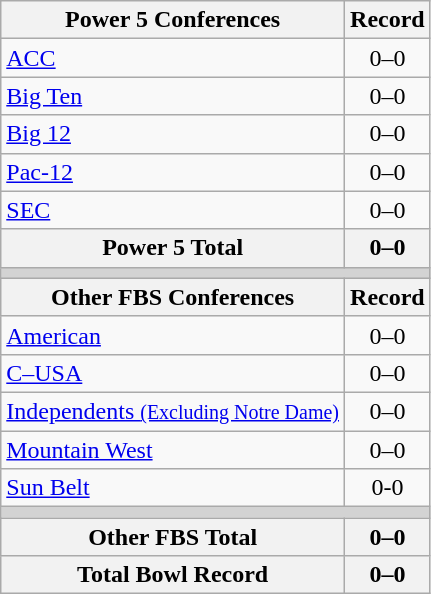<table class="wikitable">
<tr>
<th>Power 5 Conferences</th>
<th>Record</th>
</tr>
<tr>
<td><a href='#'>ACC</a></td>
<td align=center>0–0</td>
</tr>
<tr>
<td><a href='#'>Big Ten</a></td>
<td align=center>0–0</td>
</tr>
<tr>
<td><a href='#'>Big 12</a></td>
<td align=center>0–0</td>
</tr>
<tr>
<td><a href='#'>Pac-12</a></td>
<td align=center>0–0</td>
</tr>
<tr>
<td><a href='#'>SEC</a></td>
<td align=center>0–0</td>
</tr>
<tr>
<th>Power 5 Total</th>
<th>0–0</th>
</tr>
<tr>
<th colspan="2" style="background:lightgrey;"></th>
</tr>
<tr>
<th>Other FBS Conferences</th>
<th>Record</th>
</tr>
<tr>
<td><a href='#'>American</a></td>
<td align=center>0–0</td>
</tr>
<tr>
<td><a href='#'>C–USA</a></td>
<td align=center>0–0</td>
</tr>
<tr>
<td><a href='#'>Independents <small>(Excluding Notre Dame)</small></a></td>
<td align=center>0–0</td>
</tr>
<tr>
<td><a href='#'>Mountain West</a></td>
<td align=center>0–0</td>
</tr>
<tr>
<td><a href='#'>Sun Belt</a></td>
<td align=center>0-0</td>
</tr>
<tr>
<th colspan="2" style="background:lightgrey;"></th>
</tr>
<tr>
<th>Other FBS Total</th>
<th>0–0</th>
</tr>
<tr>
<th>Total Bowl Record</th>
<th>0–0</th>
</tr>
</table>
